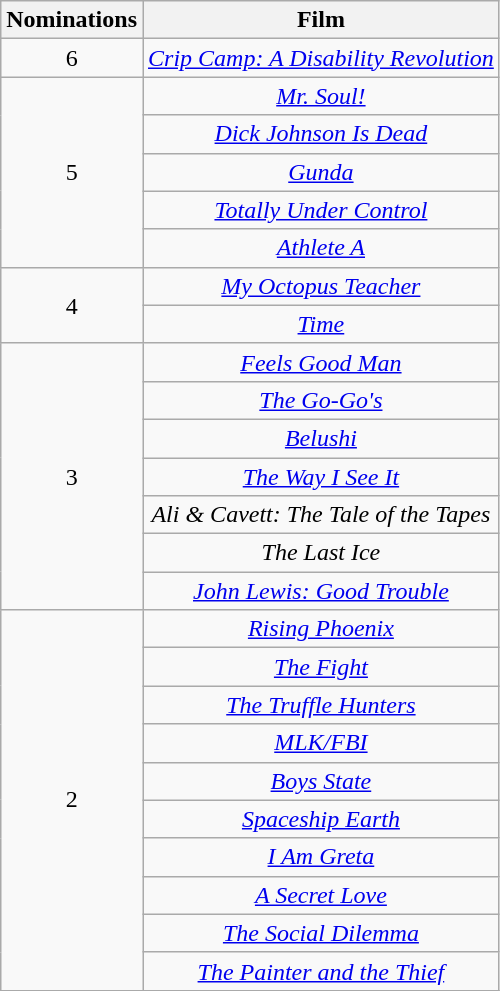<table class="wikitable" rowspan="2" style="text-align:center;" background: #f6e39c;>
<tr>
<th scope="col" style="width:55px;">Nominations</th>
<th scope="col" style="text-align:center;">Film</th>
</tr>
<tr>
<td rowspan=1 style="text-align:center">6</td>
<td><em><a href='#'>Crip Camp: A Disability Revolution</a></em></td>
</tr>
<tr>
<td rowspan=5 style="text-align:center">5</td>
<td><em><a href='#'>Mr. Soul!</a></em></td>
</tr>
<tr>
<td><em><a href='#'>Dick Johnson Is Dead</a></em></td>
</tr>
<tr>
<td><em><a href='#'>Gunda</a></em></td>
</tr>
<tr>
<td><em><a href='#'>Totally Under Control</a></em></td>
</tr>
<tr>
<td><em><a href='#'>Athlete A</a></em></td>
</tr>
<tr>
<td rowspan=2 style="text-align:center">4</td>
<td><em><a href='#'>My Octopus Teacher</a></em></td>
</tr>
<tr>
<td><em><a href='#'>Time</a></em></td>
</tr>
<tr>
<td rowspan=7 style="text-align:center">3</td>
<td><em><a href='#'>Feels Good Man</a></em></td>
</tr>
<tr>
<td><em><a href='#'>The Go-Go's</a></em></td>
</tr>
<tr>
<td><em><a href='#'>Belushi</a></em></td>
</tr>
<tr>
<td><em><a href='#'>The Way I See It</a></em></td>
</tr>
<tr>
<td><em>Ali & Cavett: The Tale of the Tapes</em></td>
</tr>
<tr>
<td><em>The Last Ice</em></td>
</tr>
<tr>
<td><em><a href='#'>John Lewis: Good Trouble</a></em></td>
</tr>
<tr>
<td rowspan=10 style="text-align:center">2</td>
<td><em><a href='#'>Rising Phoenix</a></em></td>
</tr>
<tr>
<td><em><a href='#'>The Fight</a></em></td>
</tr>
<tr>
<td><em><a href='#'>The Truffle Hunters</a></em></td>
</tr>
<tr>
<td><em><a href='#'>MLK/FBI</a></em></td>
</tr>
<tr>
<td><em><a href='#'>Boys State</a></em></td>
</tr>
<tr>
<td><em><a href='#'>Spaceship Earth</a></em></td>
</tr>
<tr>
<td><em><a href='#'>I Am Greta</a></em></td>
</tr>
<tr>
<td><em><a href='#'>A Secret Love</a></em></td>
</tr>
<tr>
<td><em><a href='#'>The Social Dilemma</a></em></td>
</tr>
<tr>
<td><em><a href='#'>The Painter and the Thief</a></em></td>
</tr>
<tr>
</tr>
</table>
